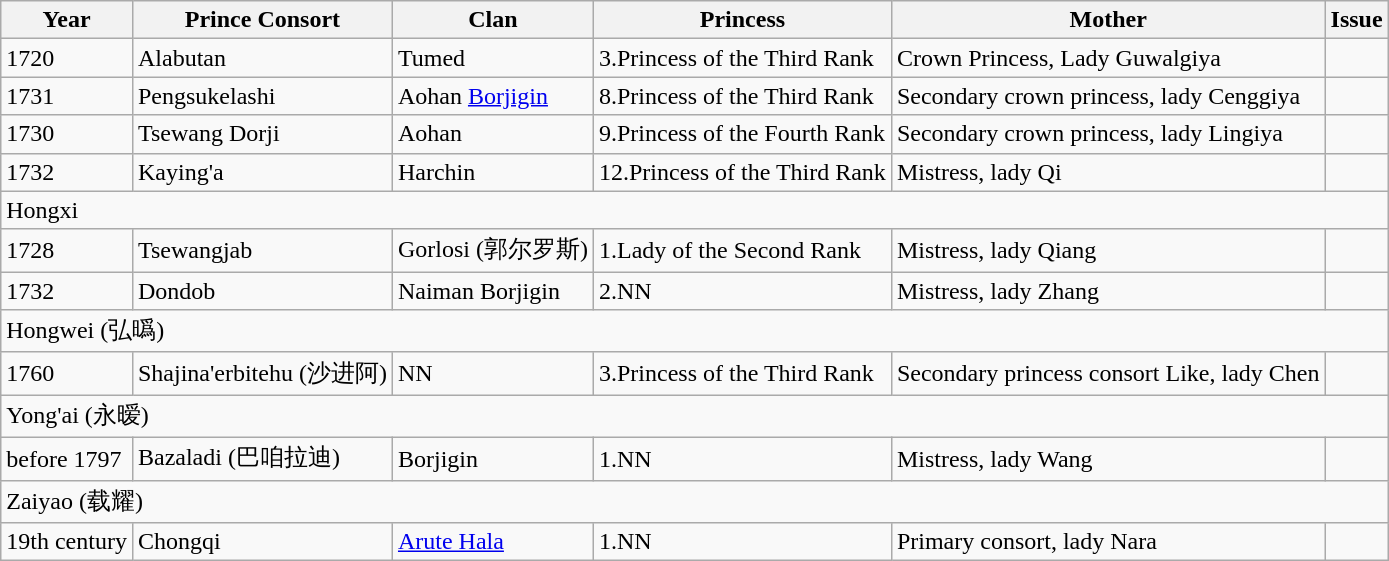<table class="wikitable">
<tr>
<th>Year</th>
<th>Prince Consort</th>
<th>Clan</th>
<th>Princess</th>
<th>Mother</th>
<th>Issue</th>
</tr>
<tr>
<td>1720</td>
<td>Alabutan</td>
<td>Tumed</td>
<td>3.Princess of the Third Rank</td>
<td>Crown Princess, Lady Guwalgiya</td>
<td></td>
</tr>
<tr>
<td>1731</td>
<td>Pengsukelashi</td>
<td>Aohan <a href='#'>Borjigin</a></td>
<td>8.Princess of the Third Rank</td>
<td>Secondary crown princess, lady Cenggiya</td>
<td></td>
</tr>
<tr>
<td>1730</td>
<td>Tsewang Dorji</td>
<td>Aohan</td>
<td>9.Princess of the Fourth Rank</td>
<td>Secondary crown princess, lady Lingiya</td>
<td></td>
</tr>
<tr>
<td>1732</td>
<td>Kaying'a</td>
<td>Harchin</td>
<td>12.Princess of the Third Rank</td>
<td>Mistress, lady Qi</td>
<td></td>
</tr>
<tr>
<td colspan="6">Hongxi</td>
</tr>
<tr>
<td>1728</td>
<td>Tsewangjab</td>
<td>Gorlosi (郭尔罗斯)</td>
<td>1.Lady of the Second Rank</td>
<td>Mistress, lady Qiang</td>
<td></td>
</tr>
<tr>
<td>1732</td>
<td>Dondob</td>
<td>Naiman Borjigin</td>
<td>2.NN</td>
<td>Mistress, lady Zhang</td>
<td></td>
</tr>
<tr>
<td colspan="6">Hongwei (弘㬙)</td>
</tr>
<tr>
<td>1760</td>
<td>Shajina'erbitehu (沙进阿)</td>
<td>NN</td>
<td>3.Princess of the Third Rank</td>
<td>Secondary princess consort Like, lady Chen</td>
<td></td>
</tr>
<tr>
<td colspan="6">Yong'ai (永暧)</td>
</tr>
<tr>
<td>before 1797</td>
<td>Bazaladi (巴咱拉迪)</td>
<td>Borjigin</td>
<td>1.NN</td>
<td>Mistress, lady Wang</td>
<td></td>
</tr>
<tr>
<td colspan="6">Zaiyao (载耀)</td>
</tr>
<tr>
<td>19th century</td>
<td>Chongqi</td>
<td><a href='#'>Arute Hala</a></td>
<td>1.NN</td>
<td>Primary consort, lady Nara</td>
<td></td>
</tr>
</table>
